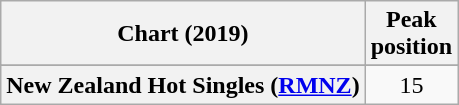<table class="wikitable sortable plainrowheaders" style="text-align:center">
<tr>
<th scope="col">Chart (2019)</th>
<th scope="col">Peak<br>position</th>
</tr>
<tr>
</tr>
<tr>
<th scope="row">New Zealand Hot Singles (<a href='#'>RMNZ</a>)</th>
<td>15</td>
</tr>
</table>
